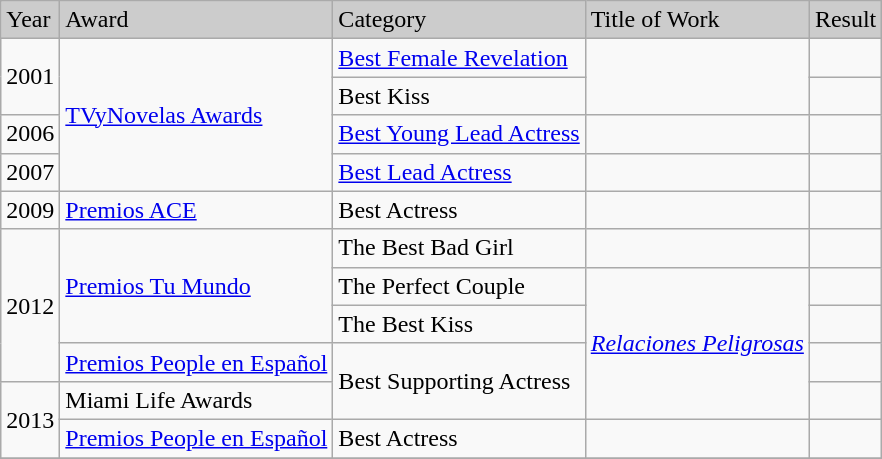<table class="wikitable">
<tr bgcolor="#CCCCCC">
<td>Year</td>
<td>Award</td>
<td>Category</td>
<td>Title of Work</td>
<td>Result</td>
</tr>
<tr>
<td rowspan=2>2001</td>
<td rowspan=4><a href='#'>TVyNovelas Awards</a></td>
<td><a href='#'>Best Female Revelation</a></td>
<td rowspan=2></td>
<td></td>
</tr>
<tr>
<td>Best Kiss</td>
<td></td>
</tr>
<tr>
<td>2006</td>
<td><a href='#'>Best Young Lead Actress</a></td>
<td></td>
<td></td>
</tr>
<tr>
<td>2007</td>
<td><a href='#'>Best Lead Actress</a></td>
<td></td>
<td></td>
</tr>
<tr>
<td>2009</td>
<td><a href='#'>Premios ACE</a></td>
<td>Best Actress</td>
<td></td>
<td></td>
</tr>
<tr>
<td rowspan=4>2012</td>
<td rowspan=3><a href='#'>Premios Tu Mundo</a></td>
<td>The Best Bad Girl</td>
<td></td>
<td></td>
</tr>
<tr>
<td>The Perfect Couple</td>
<td rowspan=4 style="text-align:center;"><em><a href='#'>Relaciones Peligrosas</a></em></td>
<td></td>
</tr>
<tr>
<td>The Best Kiss</td>
<td></td>
</tr>
<tr>
<td><a href='#'>Premios People en Español</a></td>
<td rowspan=2>Best Supporting Actress</td>
<td></td>
</tr>
<tr>
<td rowspan=2>2013</td>
<td>Miami Life Awards</td>
<td></td>
</tr>
<tr>
<td><a href='#'>Premios People en Español</a></td>
<td>Best Actress</td>
<td></td>
<td></td>
</tr>
<tr>
</tr>
</table>
